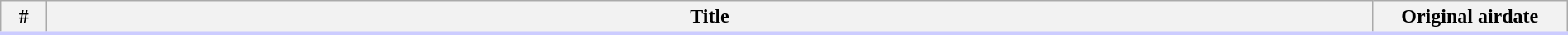<table class="wikitable" style="width:100%; margin:auto; background:#FFF;">
<tr style="border-bottom: 3px solid #CCF">
<th width="30">#</th>
<th>Title</th>
<th width="150">Original airdate<br>











</th>
</tr>
</table>
